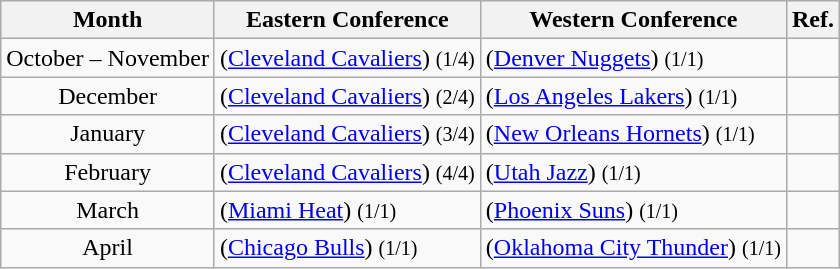<table class="wikitable sortable" border="1">
<tr>
<th>Month</th>
<th>Eastern Conference</th>
<th>Western Conference</th>
<th class=unsortable>Ref.</th>
</tr>
<tr>
<td align=center>October – November</td>
<td> (<a href='#'>Cleveland Cavaliers</a>) <small>(1/4)</small></td>
<td> (<a href='#'>Denver Nuggets</a>) <small>(1/1)</small></td>
<td align=center></td>
</tr>
<tr>
<td align=center>December</td>
<td> (<a href='#'>Cleveland Cavaliers</a>) <small>(2/4)</small></td>
<td> (<a href='#'>Los Angeles Lakers</a>) <small>(1/1)</small></td>
<td align=center></td>
</tr>
<tr>
<td align=center>January</td>
<td> (<a href='#'>Cleveland Cavaliers</a>) <small>(3/4)</small></td>
<td> (<a href='#'>New Orleans Hornets</a>) <small>(1/1)</small></td>
<td align=center></td>
</tr>
<tr>
<td align=center>February</td>
<td> (<a href='#'>Cleveland Cavaliers</a>) <small>(4/4)</small></td>
<td> (<a href='#'>Utah Jazz</a>) <small>(1/1)</small></td>
<td align=center></td>
</tr>
<tr>
<td align=center>March</td>
<td> (<a href='#'>Miami Heat</a>) <small>(1/1)</small></td>
<td> (<a href='#'>Phoenix Suns</a>) <small>(1/1)</small></td>
<td align=center></td>
</tr>
<tr>
<td align=center>April</td>
<td> (<a href='#'>Chicago Bulls</a>) <small>(1/1)</small></td>
<td> (<a href='#'>Oklahoma City Thunder</a>) <small>(1/1)</small></td>
<td align=center></td>
</tr>
</table>
